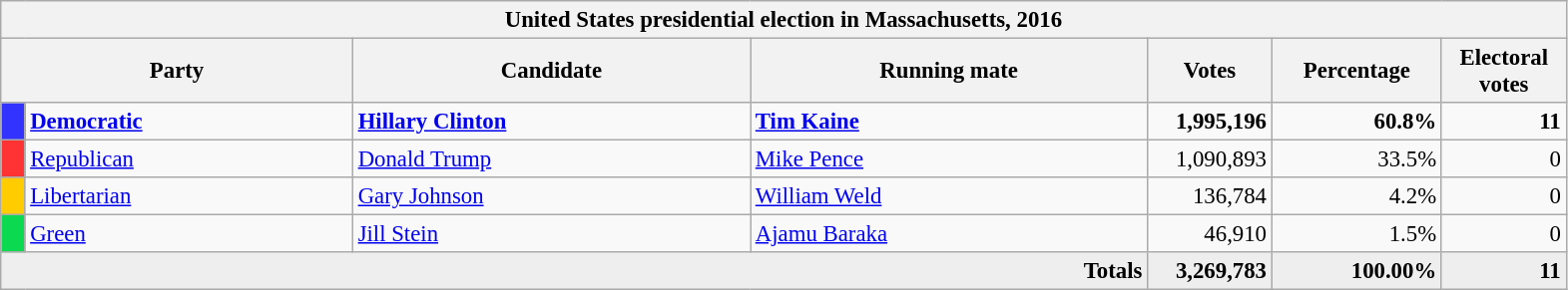<table class="wikitable" style="font-size:95%;">
<tr>
<th colspan="7">United States presidential election in Massachusetts, 2016</th>
</tr>
<tr>
<th colspan="2" style="width: 15em">Party</th>
<th style="width: 17em">Candidate</th>
<th style="width: 17em">Running mate</th>
<th style="width: 5em">Votes</th>
<th style="width: 7em">Percentage</th>
<th style="width: 5em">Electoral votes</th>
</tr>
<tr>
<th style="background:#33f; width:3px;"></th>
<td style="width: 130px"><strong><a href='#'>Democratic</a></strong></td>
<td><strong><a href='#'>Hillary Clinton</a></strong></td>
<td><strong><a href='#'>Tim Kaine</a></strong></td>
<td style="text-align:right;"><strong>1,995,196</strong></td>
<td style="text-align:right;"><strong>60.8%</strong></td>
<td style="text-align:right;"><strong>11</strong></td>
</tr>
<tr>
<th style="background:#f33; width:3px;"></th>
<td style="width: 130px"><a href='#'>Republican</a></td>
<td><a href='#'>Donald Trump</a></td>
<td><a href='#'>Mike Pence</a></td>
<td style="text-align:right;">1,090,893</td>
<td style="text-align:right;">33.5%</td>
<td style="text-align:right;">0</td>
</tr>
<tr>
<th style="background:#fc0; width:3px;"></th>
<td style="width: 130px"><a href='#'>Libertarian</a></td>
<td><a href='#'>Gary Johnson</a></td>
<td><a href='#'>William Weld</a></td>
<td style="text-align:right;">136,784</td>
<td style="text-align:right;">4.2%</td>
<td style="text-align:right;">0</td>
</tr>
<tr>
<th style="background:#0bda51; width:3px;"></th>
<td style="width: 130px"><a href='#'>Green</a></td>
<td><a href='#'>Jill Stein</a></td>
<td><a href='#'>Ajamu Baraka</a></td>
<td style="text-align:right;">46,910</td>
<td style="text-align:right;">1.5%</td>
<td style="text-align:right;">0</td>
</tr>
<tr style="background:#eee; text-align:right;">
<td colspan="4"><strong>Totals</strong></td>
<td><strong>3,269,783</strong></td>
<td><strong>100.00%</strong></td>
<td><strong>11</strong></td>
</tr>
</table>
